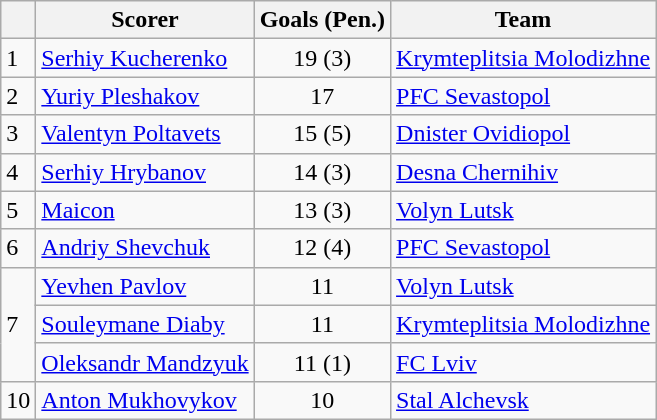<table class="wikitable">
<tr>
<th></th>
<th>Scorer</th>
<th>Goals (Pen.)</th>
<th>Team</th>
</tr>
<tr>
<td>1</td>
<td> <a href='#'>Serhiy Kucherenko</a></td>
<td align=center>19 (3)</td>
<td><a href='#'>Krymteplitsia Molodizhne</a></td>
</tr>
<tr>
<td>2</td>
<td> <a href='#'>Yuriy Pleshakov</a></td>
<td align=center>17</td>
<td><a href='#'>PFC Sevastopol</a></td>
</tr>
<tr>
<td>3</td>
<td> <a href='#'>Valentyn Poltavets</a></td>
<td align=center>15 (5)</td>
<td><a href='#'>Dnister Ovidiopol</a></td>
</tr>
<tr>
<td>4</td>
<td> <a href='#'>Serhiy Hrybanov</a></td>
<td align=center>14 (3)</td>
<td><a href='#'>Desna Chernihiv</a></td>
</tr>
<tr>
<td>5</td>
<td> <a href='#'>Maicon</a></td>
<td align=center>13 (3)</td>
<td><a href='#'>Volyn Lutsk</a></td>
</tr>
<tr>
<td>6</td>
<td> <a href='#'>Andriy Shevchuk</a></td>
<td align=center>12 (4)</td>
<td><a href='#'>PFC Sevastopol</a></td>
</tr>
<tr>
<td rowspan="3">7</td>
<td> <a href='#'>Yevhen Pavlov</a></td>
<td align=center>11</td>
<td><a href='#'>Volyn Lutsk</a></td>
</tr>
<tr>
<td> <a href='#'>Souleymane Diaby</a></td>
<td align=center>11</td>
<td><a href='#'>Krymteplitsia Molodizhne</a></td>
</tr>
<tr>
<td> <a href='#'>Oleksandr Mandzyuk</a></td>
<td align=center>11 (1)</td>
<td><a href='#'>FC Lviv</a></td>
</tr>
<tr>
<td>10</td>
<td> <a href='#'>Anton Mukhovykov</a></td>
<td align=center>10</td>
<td><a href='#'>Stal Alchevsk</a></td>
</tr>
</table>
